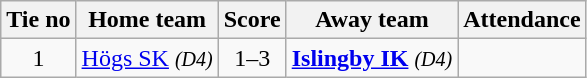<table class="wikitable" style="text-align:center">
<tr>
<th style= width="40px">Tie no</th>
<th style= width="150px">Home team</th>
<th style= width="60px">Score</th>
<th style= width="150px">Away team</th>
<th style= width="30px">Attendance</th>
</tr>
<tr>
<td>1</td>
<td><a href='#'>Högs SK</a> <em><small>(D4)</small></em></td>
<td>1–3</td>
<td><strong><a href='#'>Islingby IK</a></strong> <em><small>(D4)</small></em></td>
<td></td>
</tr>
</table>
